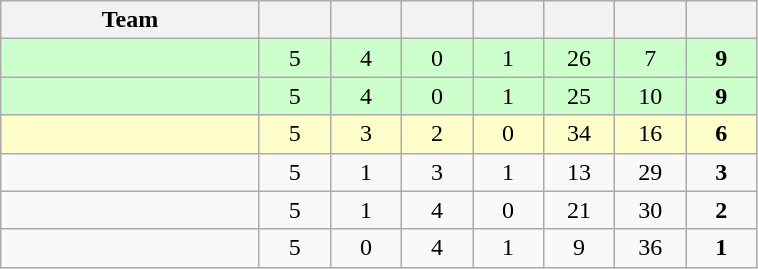<table class="wikitable" style="text-align:center;">
<tr>
<th width=165>Team</th>
<th width=40></th>
<th width=40></th>
<th width=40></th>
<th width=40></th>
<th width=40></th>
<th width=40></th>
<th width=40></th>
</tr>
<tr style="background:#ccffcc">
<td align=left></td>
<td>5</td>
<td>4</td>
<td>0</td>
<td>1</td>
<td>26</td>
<td>7</td>
<td><strong>9</strong></td>
</tr>
<tr style="background:#ccffcc">
<td align=left></td>
<td>5</td>
<td>4</td>
<td>0</td>
<td>1</td>
<td>25</td>
<td>10</td>
<td><strong>9</strong></td>
</tr>
<tr style="background:#ffffcc">
<td align=left></td>
<td>5</td>
<td>3</td>
<td>2</td>
<td>0</td>
<td>34</td>
<td>16</td>
<td><strong>6</strong></td>
</tr>
<tr>
<td align=left></td>
<td>5</td>
<td>1</td>
<td>3</td>
<td>1</td>
<td>13</td>
<td>29</td>
<td><strong>3</strong></td>
</tr>
<tr>
<td align=left></td>
<td>5</td>
<td>1</td>
<td>4</td>
<td>0</td>
<td>21</td>
<td>30</td>
<td><strong>2</strong></td>
</tr>
<tr>
<td align=left></td>
<td>5</td>
<td>0</td>
<td>4</td>
<td>1</td>
<td>9</td>
<td>36</td>
<td><strong>1</strong></td>
</tr>
</table>
